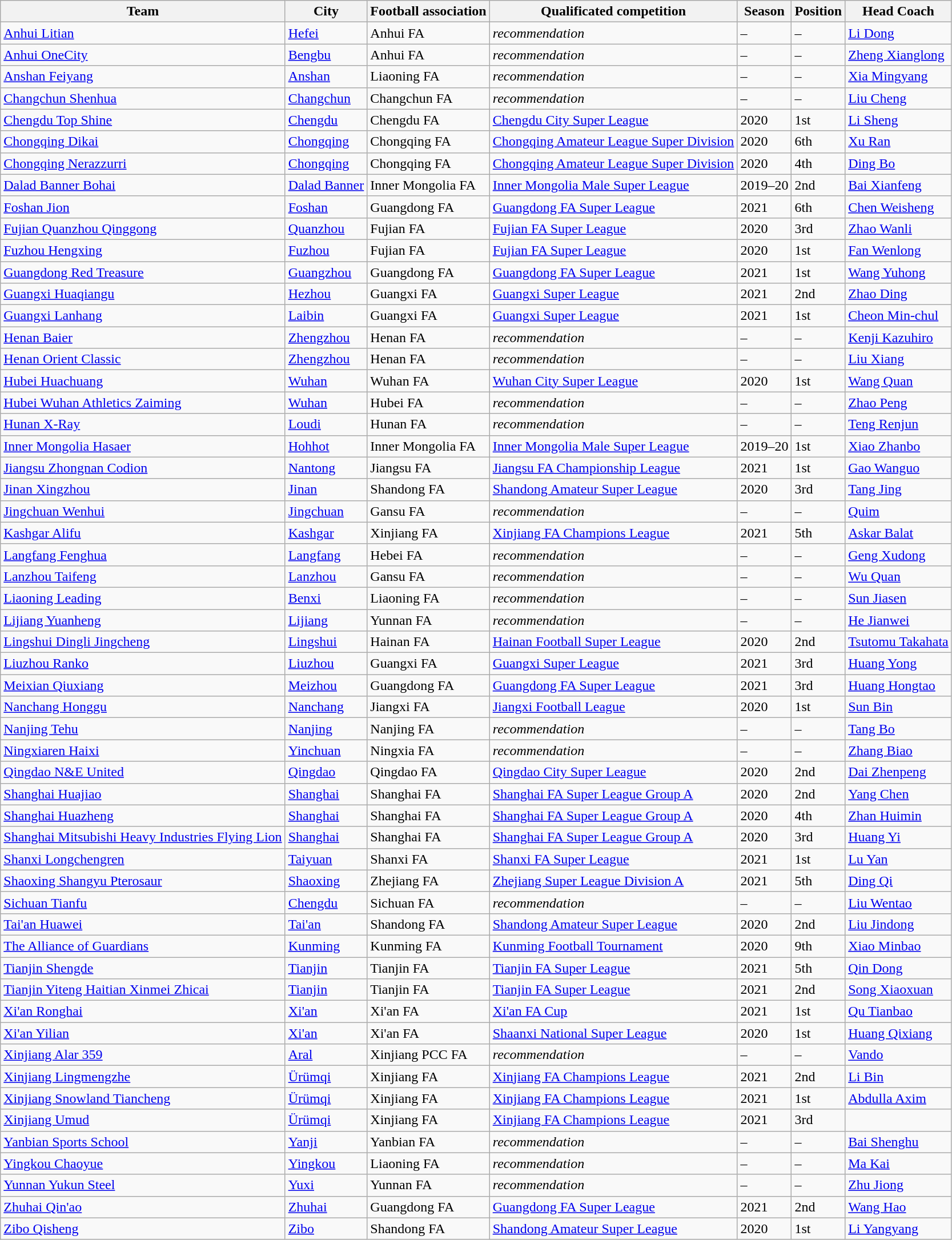<table class="wikitable sortable">
<tr>
<th>Team</th>
<th>City</th>
<th>Football association</th>
<th>Qualificated competition</th>
<th>Season</th>
<th>Position</th>
<th>Head Coach</th>
</tr>
<tr>
<td><a href='#'>Anhui Litian</a></td>
<td><a href='#'>Hefei</a></td>
<td>Anhui FA</td>
<td><em>recommendation</em></td>
<td>–</td>
<td>–</td>
<td><a href='#'>Li Dong</a></td>
</tr>
<tr>
<td><a href='#'>Anhui OneCity</a></td>
<td><a href='#'>Bengbu</a></td>
<td>Anhui FA</td>
<td><em>recommendation</em></td>
<td>–</td>
<td>–</td>
<td><a href='#'>Zheng Xianglong</a></td>
</tr>
<tr>
<td><a href='#'>Anshan Feiyang</a></td>
<td><a href='#'>Anshan</a></td>
<td>Liaoning FA</td>
<td><em>recommendation</em></td>
<td>–</td>
<td>–</td>
<td><a href='#'>Xia Mingyang</a></td>
</tr>
<tr>
<td><a href='#'>Changchun Shenhua</a></td>
<td><a href='#'>Changchun</a></td>
<td>Changchun FA</td>
<td><em>recommendation</em></td>
<td>–</td>
<td>–</td>
<td><a href='#'>Liu Cheng</a></td>
</tr>
<tr>
<td><a href='#'>Chengdu Top Shine</a></td>
<td><a href='#'>Chengdu</a></td>
<td>Chengdu FA</td>
<td><a href='#'>Chengdu City Super League</a></td>
<td>2020</td>
<td>1st</td>
<td><a href='#'>Li Sheng</a></td>
</tr>
<tr>
<td><a href='#'>Chongqing Dikai</a></td>
<td><a href='#'>Chongqing</a></td>
<td>Chongqing FA</td>
<td><a href='#'>Chongqing Amateur League Super Division</a></td>
<td>2020</td>
<td>6th</td>
<td><a href='#'>Xu Ran</a></td>
</tr>
<tr>
<td><a href='#'>Chongqing Nerazzurri</a></td>
<td><a href='#'>Chongqing</a></td>
<td>Chongqing FA</td>
<td><a href='#'>Chongqing Amateur League Super Division</a></td>
<td>2020</td>
<td>4th</td>
<td><a href='#'>Ding Bo</a></td>
</tr>
<tr>
<td><a href='#'>Dalad Banner Bohai</a></td>
<td><a href='#'>Dalad Banner</a></td>
<td>Inner Mongolia FA</td>
<td><a href='#'>Inner Mongolia Male Super League</a></td>
<td>2019–20</td>
<td>2nd</td>
<td><a href='#'>Bai Xianfeng</a></td>
</tr>
<tr>
<td><a href='#'>Foshan Jion</a></td>
<td><a href='#'>Foshan</a></td>
<td>Guangdong FA</td>
<td><a href='#'>Guangdong FA Super League</a></td>
<td>2021</td>
<td>6th</td>
<td><a href='#'>Chen Weisheng</a></td>
</tr>
<tr>
<td><a href='#'>Fujian Quanzhou Qinggong</a></td>
<td><a href='#'>Quanzhou</a></td>
<td>Fujian FA</td>
<td><a href='#'>Fujian FA Super League</a></td>
<td>2020</td>
<td>3rd</td>
<td><a href='#'>Zhao Wanli</a></td>
</tr>
<tr>
<td><a href='#'>Fuzhou Hengxing</a></td>
<td><a href='#'>Fuzhou</a></td>
<td>Fujian FA</td>
<td><a href='#'>Fujian FA Super League</a></td>
<td>2020</td>
<td>1st</td>
<td><a href='#'>Fan Wenlong</a></td>
</tr>
<tr>
<td><a href='#'>Guangdong Red Treasure</a></td>
<td><a href='#'>Guangzhou</a></td>
<td>Guangdong FA</td>
<td><a href='#'>Guangdong FA Super League</a></td>
<td>2021</td>
<td>1st</td>
<td><a href='#'>Wang Yuhong</a></td>
</tr>
<tr>
<td><a href='#'>Guangxi Huaqiangu</a></td>
<td><a href='#'>Hezhou</a></td>
<td>Guangxi FA</td>
<td><a href='#'>Guangxi Super League</a></td>
<td>2021</td>
<td>2nd</td>
<td><a href='#'>Zhao Ding</a></td>
</tr>
<tr>
<td><a href='#'>Guangxi Lanhang</a></td>
<td><a href='#'>Laibin</a></td>
<td>Guangxi FA</td>
<td><a href='#'>Guangxi Super League</a></td>
<td>2021</td>
<td>1st</td>
<td> <a href='#'>Cheon Min-chul</a></td>
</tr>
<tr>
<td><a href='#'>Henan Baier</a></td>
<td><a href='#'>Zhengzhou</a></td>
<td>Henan FA</td>
<td><em>recommendation</em></td>
<td>–</td>
<td>–</td>
<td> <a href='#'>Kenji Kazuhiro</a></td>
</tr>
<tr>
<td><a href='#'>Henan Orient Classic</a></td>
<td><a href='#'>Zhengzhou</a></td>
<td>Henan FA</td>
<td><em>recommendation</em></td>
<td>–</td>
<td>–</td>
<td><a href='#'>Liu Xiang</a></td>
</tr>
<tr>
<td><a href='#'>Hubei Huachuang</a></td>
<td><a href='#'>Wuhan</a></td>
<td>Wuhan FA</td>
<td><a href='#'>Wuhan City Super League</a></td>
<td>2020</td>
<td>1st</td>
<td><a href='#'>Wang Quan</a></td>
</tr>
<tr>
<td><a href='#'>Hubei Wuhan Athletics Zaiming</a></td>
<td><a href='#'>Wuhan</a></td>
<td>Hubei FA</td>
<td><em>recommendation</em></td>
<td>–</td>
<td>–</td>
<td><a href='#'>Zhao Peng</a></td>
</tr>
<tr>
<td><a href='#'>Hunan X-Ray</a></td>
<td><a href='#'>Loudi</a></td>
<td>Hunan FA</td>
<td><em>recommendation</em></td>
<td>–</td>
<td>–</td>
<td><a href='#'>Teng Renjun</a></td>
</tr>
<tr>
<td><a href='#'>Inner Mongolia Hasaer</a></td>
<td><a href='#'>Hohhot</a></td>
<td>Inner Mongolia FA</td>
<td><a href='#'>Inner Mongolia Male Super League</a></td>
<td>2019–20</td>
<td>1st</td>
<td><a href='#'>Xiao Zhanbo</a></td>
</tr>
<tr>
<td><a href='#'>Jiangsu Zhongnan Codion</a></td>
<td><a href='#'>Nantong</a></td>
<td>Jiangsu FA</td>
<td><a href='#'>Jiangsu FA Championship League</a></td>
<td>2021</td>
<td>1st</td>
<td><a href='#'>Gao Wanguo</a></td>
</tr>
<tr>
<td><a href='#'>Jinan Xingzhou</a></td>
<td><a href='#'>Jinan</a></td>
<td>Shandong FA</td>
<td><a href='#'>Shandong Amateur Super League</a></td>
<td>2020</td>
<td>3rd</td>
<td><a href='#'>Tang Jing</a></td>
</tr>
<tr>
<td><a href='#'>Jingchuan Wenhui</a></td>
<td><a href='#'>Jingchuan</a></td>
<td>Gansu FA</td>
<td><em>recommendation</em></td>
<td>–</td>
<td>–</td>
<td> <a href='#'>Quim</a></td>
</tr>
<tr>
<td><a href='#'>Kashgar Alifu</a></td>
<td><a href='#'>Kashgar</a></td>
<td>Xinjiang FA</td>
<td><a href='#'>Xinjiang FA Champions League</a></td>
<td>2021</td>
<td>5th</td>
<td><a href='#'>Askar Balat</a></td>
</tr>
<tr>
<td><a href='#'>Langfang Fenghua</a></td>
<td><a href='#'>Langfang</a></td>
<td>Hebei FA</td>
<td><em>recommendation</em></td>
<td>–</td>
<td>–</td>
<td><a href='#'>Geng Xudong</a></td>
</tr>
<tr>
<td><a href='#'>Lanzhou Taifeng</a></td>
<td><a href='#'>Lanzhou</a></td>
<td>Gansu FA</td>
<td><em>recommendation</em></td>
<td>–</td>
<td>–</td>
<td><a href='#'>Wu Quan</a></td>
</tr>
<tr>
<td><a href='#'>Liaoning Leading</a></td>
<td><a href='#'>Benxi</a></td>
<td>Liaoning FA</td>
<td><em>recommendation</em></td>
<td>–</td>
<td>–</td>
<td><a href='#'>Sun Jiasen</a></td>
</tr>
<tr>
<td><a href='#'>Lijiang Yuanheng</a></td>
<td><a href='#'>Lijiang</a></td>
<td>Yunnan FA</td>
<td><em>recommendation</em></td>
<td>–</td>
<td>–</td>
<td><a href='#'>He Jianwei</a></td>
</tr>
<tr>
<td><a href='#'>Lingshui Dingli Jingcheng</a></td>
<td><a href='#'>Lingshui</a></td>
<td>Hainan FA</td>
<td><a href='#'>Hainan Football Super League</a></td>
<td>2020</td>
<td>2nd</td>
<td> <a href='#'>Tsutomu Takahata</a></td>
</tr>
<tr>
<td><a href='#'>Liuzhou Ranko</a></td>
<td><a href='#'>Liuzhou</a></td>
<td>Guangxi FA</td>
<td><a href='#'>Guangxi Super League</a></td>
<td>2021</td>
<td>3rd</td>
<td><a href='#'>Huang Yong</a></td>
</tr>
<tr>
<td><a href='#'>Meixian Qiuxiang</a></td>
<td><a href='#'>Meizhou</a></td>
<td>Guangdong FA</td>
<td><a href='#'>Guangdong FA Super League</a></td>
<td>2021</td>
<td>3rd</td>
<td><a href='#'>Huang Hongtao</a></td>
</tr>
<tr>
<td><a href='#'>Nanchang Honggu</a></td>
<td><a href='#'>Nanchang</a></td>
<td>Jiangxi FA</td>
<td><a href='#'>Jiangxi Football League</a></td>
<td>2020</td>
<td>1st</td>
<td><a href='#'>Sun Bin</a></td>
</tr>
<tr>
<td><a href='#'>Nanjing Tehu</a></td>
<td><a href='#'>Nanjing</a></td>
<td>Nanjing FA</td>
<td><em>recommendation</em></td>
<td>–</td>
<td>–</td>
<td><a href='#'>Tang Bo</a></td>
</tr>
<tr>
<td><a href='#'>Ningxiaren Haixi</a></td>
<td><a href='#'>Yinchuan</a></td>
<td>Ningxia FA</td>
<td><em>recommendation</em></td>
<td>–</td>
<td>–</td>
<td><a href='#'>Zhang Biao</a></td>
</tr>
<tr>
<td><a href='#'>Qingdao N&E United</a></td>
<td><a href='#'>Qingdao</a></td>
<td>Qingdao FA</td>
<td><a href='#'>Qingdao City Super League</a></td>
<td>2020</td>
<td>2nd</td>
<td><a href='#'>Dai Zhenpeng</a></td>
</tr>
<tr>
<td><a href='#'>Shanghai Huajiao</a></td>
<td><a href='#'>Shanghai</a></td>
<td>Shanghai FA</td>
<td><a href='#'>Shanghai FA Super League Group A</a></td>
<td>2020</td>
<td>2nd</td>
<td><a href='#'>Yang Chen</a></td>
</tr>
<tr>
<td><a href='#'>Shanghai Huazheng</a></td>
<td><a href='#'>Shanghai</a></td>
<td>Shanghai FA</td>
<td><a href='#'>Shanghai FA Super League Group A</a></td>
<td>2020</td>
<td>4th</td>
<td><a href='#'>Zhan Huimin</a></td>
</tr>
<tr>
<td><a href='#'>Shanghai Mitsubishi Heavy Industries Flying Lion</a></td>
<td><a href='#'>Shanghai</a></td>
<td>Shanghai FA</td>
<td><a href='#'>Shanghai FA Super League Group A</a></td>
<td>2020</td>
<td>3rd</td>
<td><a href='#'>Huang Yi</a></td>
</tr>
<tr>
<td><a href='#'>Shanxi Longchengren</a></td>
<td><a href='#'>Taiyuan</a></td>
<td>Shanxi FA</td>
<td><a href='#'>Shanxi FA Super League</a></td>
<td>2021</td>
<td>1st</td>
<td><a href='#'>Lu Yan</a></td>
</tr>
<tr>
<td><a href='#'>Shaoxing Shangyu Pterosaur</a></td>
<td><a href='#'>Shaoxing</a></td>
<td>Zhejiang FA</td>
<td><a href='#'>Zhejiang Super League Division A</a></td>
<td>2021</td>
<td>5th</td>
<td><a href='#'>Ding Qi</a></td>
</tr>
<tr>
<td><a href='#'>Sichuan Tianfu</a></td>
<td><a href='#'>Chengdu</a></td>
<td>Sichuan FA</td>
<td><em>recommendation</em></td>
<td>–</td>
<td>–</td>
<td><a href='#'>Liu Wentao</a></td>
</tr>
<tr>
<td><a href='#'>Tai'an Huawei</a></td>
<td><a href='#'>Tai'an</a></td>
<td>Shandong FA</td>
<td><a href='#'>Shandong Amateur Super League</a></td>
<td>2020</td>
<td>2nd</td>
<td><a href='#'>Liu Jindong</a></td>
</tr>
<tr>
<td><a href='#'>The Alliance of Guardians</a></td>
<td><a href='#'>Kunming</a></td>
<td>Kunming FA</td>
<td><a href='#'>Kunming Football Tournament</a></td>
<td>2020</td>
<td>9th</td>
<td><a href='#'>Xiao Minbao</a></td>
</tr>
<tr>
<td><a href='#'>Tianjin Shengde</a></td>
<td><a href='#'>Tianjin</a></td>
<td>Tianjin FA</td>
<td><a href='#'>Tianjin FA Super League</a></td>
<td>2021</td>
<td>5th</td>
<td><a href='#'>Qin Dong</a></td>
</tr>
<tr>
<td><a href='#'>Tianjin Yiteng Haitian Xinmei Zhicai</a></td>
<td><a href='#'>Tianjin</a></td>
<td>Tianjin FA</td>
<td><a href='#'>Tianjin FA Super League</a></td>
<td>2021</td>
<td>2nd</td>
<td><a href='#'>Song Xiaoxuan</a></td>
</tr>
<tr>
<td><a href='#'>Xi'an Ronghai</a></td>
<td><a href='#'>Xi'an</a></td>
<td>Xi'an FA</td>
<td><a href='#'>Xi'an FA Cup</a></td>
<td>2021</td>
<td>1st</td>
<td><a href='#'>Qu Tianbao</a></td>
</tr>
<tr>
<td><a href='#'>Xi'an Yilian</a></td>
<td><a href='#'>Xi'an</a></td>
<td>Xi'an FA</td>
<td><a href='#'>Shaanxi National Super League</a></td>
<td>2020</td>
<td>1st</td>
<td><a href='#'>Huang Qixiang</a></td>
</tr>
<tr>
<td><a href='#'>Xinjiang Alar 359</a></td>
<td><a href='#'>Aral</a></td>
<td>Xinjiang PCC FA</td>
<td><em>recommendation</em></td>
<td>–</td>
<td>–</td>
<td> <a href='#'>Vando</a></td>
</tr>
<tr>
<td><a href='#'>Xinjiang Lingmengzhe</a></td>
<td><a href='#'>Ürümqi</a></td>
<td>Xinjiang FA</td>
<td><a href='#'>Xinjiang FA Champions League</a></td>
<td>2021</td>
<td>2nd</td>
<td><a href='#'>Li Bin</a></td>
</tr>
<tr>
<td><a href='#'>Xinjiang Snowland Tiancheng</a></td>
<td><a href='#'>Ürümqi</a></td>
<td>Xinjiang FA</td>
<td><a href='#'>Xinjiang FA Champions League</a></td>
<td>2021</td>
<td>1st</td>
<td><a href='#'>Abdulla Axim</a></td>
</tr>
<tr>
<td><a href='#'>Xinjiang Umud</a></td>
<td><a href='#'>Ürümqi</a></td>
<td>Xinjiang FA</td>
<td><a href='#'>Xinjiang FA Champions League</a></td>
<td>2021</td>
<td>3rd</td>
<td></td>
</tr>
<tr>
<td><a href='#'>Yanbian Sports School</a></td>
<td><a href='#'>Yanji</a></td>
<td>Yanbian FA</td>
<td><em>recommendation</em></td>
<td>–</td>
<td>–</td>
<td><a href='#'>Bai Shenghu</a></td>
</tr>
<tr>
<td><a href='#'>Yingkou Chaoyue</a></td>
<td><a href='#'>Yingkou</a></td>
<td>Liaoning FA</td>
<td><em>recommendation</em></td>
<td>–</td>
<td>–</td>
<td><a href='#'>Ma Kai</a></td>
</tr>
<tr>
<td><a href='#'>Yunnan Yukun Steel</a></td>
<td><a href='#'>Yuxi</a></td>
<td>Yunnan FA</td>
<td><em>recommendation</em></td>
<td>–</td>
<td>–</td>
<td><a href='#'>Zhu Jiong</a></td>
</tr>
<tr>
<td><a href='#'>Zhuhai Qin'ao</a></td>
<td><a href='#'>Zhuhai</a></td>
<td>Guangdong FA</td>
<td><a href='#'>Guangdong FA Super League</a></td>
<td>2021</td>
<td>2nd</td>
<td><a href='#'>Wang Hao</a></td>
</tr>
<tr>
<td><a href='#'>Zibo Qisheng</a></td>
<td><a href='#'>Zibo</a></td>
<td>Shandong FA</td>
<td><a href='#'>Shandong Amateur Super League</a></td>
<td>2020</td>
<td>1st</td>
<td><a href='#'>Li Yangyang</a></td>
</tr>
</table>
